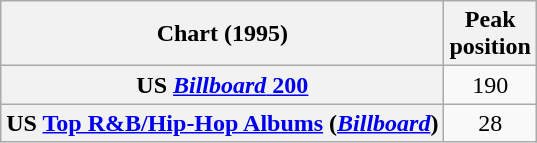<table class="wikitable sortable plainrowheaders" style="text-align:center">
<tr>
<th scope="col">Chart (1995)</th>
<th scope="col">Peak<br>position</th>
</tr>
<tr>
<th scope="row">US <a href='#'><em>Billboard</em> 200</a></th>
<td>190</td>
</tr>
<tr>
<th scope="row">US <a href='#'>Top R&B/Hip-Hop Albums</a> (<em><a href='#'>Billboard</a></em>)</th>
<td>28</td>
</tr>
</table>
